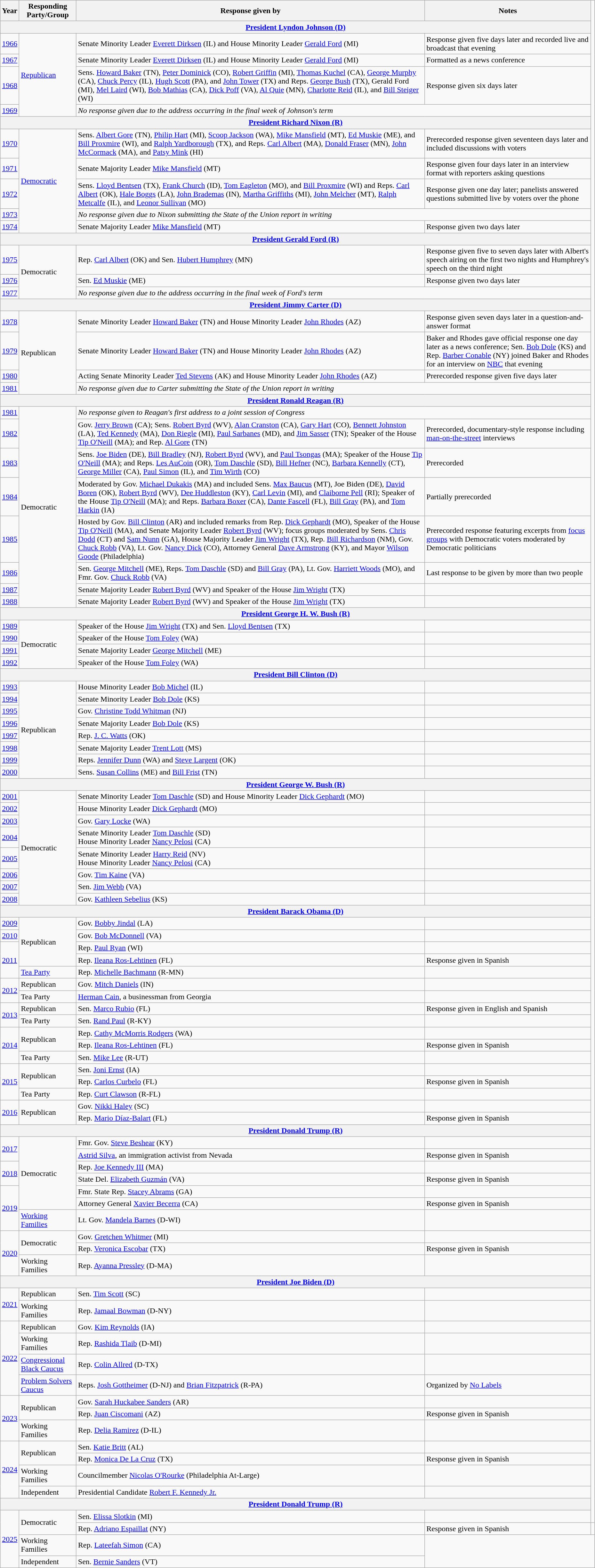<table class="wikitable" style="width:98%;">
<tr>
<th>Year</th>
<th>Responding Party/Group</th>
<th>Response given by</th>
<th>Notes</th>
</tr>
<tr>
<th colspan=4><a href='#'>President Lyndon Johnson (D)</a></th>
</tr>
<tr>
<td><a href='#'>1966</a></td>
<td rowspan=4><a href='#'>Republican</a></td>
<td>Senate Minority Leader <a href='#'>Everett Dirksen</a> (IL) and House Minority Leader <a href='#'>Gerald Ford</a> (MI)</td>
<td>Response given five days later and recorded live and broadcast that evening</td>
</tr>
<tr>
<td><a href='#'>1967</a></td>
<td>Senate Minority Leader <a href='#'>Everett Dirksen</a> (IL) and House Minority Leader <a href='#'>Gerald Ford</a> (MI)</td>
<td>Formatted as a news conference</td>
</tr>
<tr>
<td><a href='#'>1968</a></td>
<td>Sens. <a href='#'>Howard Baker</a> (TN), <a href='#'>Peter Dominick</a> (CO), <a href='#'>Robert Griffin</a> (MI), <a href='#'>Thomas Kuchel</a> (CA), <a href='#'>George Murphy</a> (CA), <a href='#'>Chuck Percy</a> (IL), <a href='#'>Hugh Scott</a> (PA), and <a href='#'>John Tower</a> (TX) and Reps. <a href='#'>George Bush</a> (TX), Gerald Ford (MI), <a href='#'>Mel Laird</a> (WI), <a href='#'>Bob Mathias</a> (CA), <a href='#'>Dick Poff</a> (VA), <a href='#'>Al Quie</a> (MN), <a href='#'>Charlotte Reid</a> (IL), and <a href='#'>Bill Steiger</a> (WI)</td>
<td>Response given six days later</td>
</tr>
<tr>
<td><a href='#'>1969</a></td>
<td colspan=2><em>No response given due to the address occurring in the final week of Johnson's term</em></td>
</tr>
<tr>
<th colspan=4><a href='#'>President Richard Nixon (R)</a></th>
</tr>
<tr>
<td><a href='#'>1970</a></td>
<td rowspan=5><a href='#'>Democratic</a></td>
<td>Sens. <a href='#'>Albert Gore</a> (TN),  <a href='#'>Philip Hart</a> (MI), <a href='#'>Scoop Jackson</a> (WA), <a href='#'>Mike Mansfield</a> (MT), <a href='#'>Ed Muskie</a> (ME), and <a href='#'>Bill Proxmire</a> (WI), and <a href='#'>Ralph Yardborough</a> (TX), and Reps. <a href='#'>Carl Albert</a> (MA), <a href='#'>Donald Fraser</a> (MN), <a href='#'>John McCormack</a> (MA), and <a href='#'>Patsy Mink</a> (HI)</td>
<td>Prerecorded response given seventeen days later and included discussions with voters</td>
</tr>
<tr>
<td><a href='#'>1971</a></td>
<td>Senate Majority Leader <a href='#'>Mike Mansfield</a> (MT)</td>
<td>Response given four days later in an interview format with reporters asking questions</td>
</tr>
<tr>
<td><a href='#'>1972</a></td>
<td>Sens. <a href='#'>Lloyd Bentsen</a> (TX), <a href='#'>Frank Church</a> (ID), <a href='#'>Tom Eagleton</a> (MO), and <a href='#'>Bill Proxmire</a> (WI) and Reps. <a href='#'>Carl Albert</a> (OK), <a href='#'>Hale Boggs</a> (LA), <a href='#'>John Brademas</a> (IN), <a href='#'>Martha Griffiths</a> (MI), <a href='#'>John Melcher</a> (MT), <a href='#'>Ralph Metcalfe</a> (IL), and <a href='#'>Leonor Sullivan</a> (MO)</td>
<td>Response given one day later; panelists answered questions submitted live by voters over the phone</td>
</tr>
<tr>
<td><a href='#'>1973</a></td>
<td colspan=2><em>No response given due to Nixon submitting the State of the Union report in writing</em></td>
</tr>
<tr>
<td><a href='#'>1974</a></td>
<td>Senate Majority Leader <a href='#'>Mike Mansfield</a> (MT)</td>
<td>Response given two days later</td>
</tr>
<tr>
<th colspan=4><a href='#'>President Gerald Ford (R)</a></th>
</tr>
<tr>
<td><a href='#'>1975</a></td>
<td rowspan=3>Democratic</td>
<td>Rep. <a href='#'>Carl Albert</a> (OK) and Sen. <a href='#'>Hubert Humphrey</a> (MN)</td>
<td>Response given five to seven days later with Albert's speech airing on the first two nights and Humphrey's speech on the third night</td>
</tr>
<tr>
<td><a href='#'>1976</a></td>
<td>Sen. <a href='#'>Ed Muskie</a> (ME)</td>
<td>Response given two days later</td>
</tr>
<tr>
<td><a href='#'>1977</a></td>
<td colspan=2><em>No response given due to the address occurring in the final week of Ford's term</em></td>
</tr>
<tr>
<th colspan=4><a href='#'>President Jimmy Carter (D)</a></th>
</tr>
<tr>
<td><a href='#'>1978</a></td>
<td rowspan=4>Republican</td>
<td>Senate Minority Leader <a href='#'>Howard Baker</a> (TN) and House Minority Leader <a href='#'>John Rhodes</a> (AZ)</td>
<td>Response given seven days later in a question-and-answer format</td>
</tr>
<tr>
<td><a href='#'>1979</a></td>
<td>Senate Minority Leader <a href='#'>Howard Baker</a> (TN) and House Minority Leader <a href='#'>John Rhodes</a> (AZ)</td>
<td>Baker and Rhodes gave official response one day later as a news conference; Sen. <a href='#'>Bob Dole</a> (KS) and Rep. <a href='#'>Barber Conable</a> (NY) joined Baker and Rhodes for an interview on <a href='#'>NBC</a> that evening</td>
</tr>
<tr>
<td><a href='#'>1980</a></td>
<td>Acting Senate Minority Leader <a href='#'>Ted Stevens</a> (AK) and House Minority Leader <a href='#'>John Rhodes</a> (AZ)</td>
<td>Prerecorded response given five days later</td>
</tr>
<tr>
<td><a href='#'>1981</a></td>
<td colspan=2><em>No response given due to Carter submitting the State of the Union report in writing</em></td>
</tr>
<tr>
<th colspan=4><a href='#'>President Ronald Reagan (R)</a></th>
</tr>
<tr>
<td><a href='#'>1981</a></td>
<td rowspan=8>Democratic</td>
<td colspan=2><em>No response given to Reagan's first address to a joint session of Congress</em></td>
</tr>
<tr>
<td><a href='#'>1982</a></td>
<td>Gov. <a href='#'>Jerry Brown</a> (CA); Sens. <a href='#'>Robert Byrd</a> (WV), <a href='#'>Alan Cranston</a> (CA), <a href='#'>Gary Hart</a> (CO), <a href='#'>Bennett Johnston</a> (LA), <a href='#'>Ted Kennedy</a> (MA), <a href='#'>Don Riegle</a> (MI), <a href='#'>Paul Sarbanes</a> (MD), and <a href='#'>Jim Sasser</a> (TN); Speaker of the House <a href='#'>Tip O'Neill</a> (MA); and Rep. <a href='#'>Al Gore</a> (TN)</td>
<td>Prerecorded, documentary-style response including <a href='#'>man-on-the-street</a> interviews</td>
</tr>
<tr>
<td><a href='#'>1983</a></td>
<td>Sens. <a href='#'>Joe Biden</a> (DE), <a href='#'>Bill Bradley</a> (NJ), <a href='#'>Robert Byrd</a> (WV), and <a href='#'>Paul Tsongas</a> (MA); Speaker of the House <a href='#'>Tip O'Neill</a> (MA); and Reps. <a href='#'>Les AuCoin</a> (OR), <a href='#'>Tom Daschle</a> (SD), <a href='#'>Bill Hefner</a> (NC), <a href='#'>Barbara Kennelly</a> (CT), <a href='#'>George Miller</a> (CA), <a href='#'>Paul Simon</a> (IL), and <a href='#'>Tim Wirth</a> (CO)</td>
<td>Prerecorded</td>
</tr>
<tr>
<td><a href='#'>1984</a></td>
<td>Moderated by Gov. <a href='#'>Michael Dukakis</a> (MA) and included Sens. <a href='#'>Max Baucus</a> (MT), Joe Biden (DE), <a href='#'>David Boren</a> (OK), <a href='#'>Robert Byrd</a> (WV), <a href='#'>Dee Huddleston</a> (KY), <a href='#'>Carl Levin</a> (MI), and <a href='#'>Claiborne Pell</a> (RI); Speaker of the House <a href='#'>Tip O'Neill</a> (MA); and Reps. <a href='#'>Barbara Boxer</a> (CA), <a href='#'>Dante Fascell</a> (FL), <a href='#'>Bill Gray</a> (PA), and <a href='#'>Tom Harkin</a> (IA)</td>
<td>Partially prerecorded</td>
</tr>
<tr>
<td><a href='#'>1985</a></td>
<td>Hosted by Gov. <a href='#'>Bill Clinton</a> (AR) and included remarks from Rep. <a href='#'>Dick Gephardt</a> (MO), Speaker of the House <a href='#'>Tip O'Neill</a> (MA), and Senate Majority Leader <a href='#'>Robert Byrd</a> (WV); focus groups moderated by Sens. <a href='#'>Chris Dodd</a> (CT) and <a href='#'>Sam Nunn</a> (GA), House Majority Leader <a href='#'>Jim Wright</a> (TX), Rep. <a href='#'>Bill Richardson</a> (NM), Gov. <a href='#'>Chuck Robb</a> (VA), Lt. Gov. <a href='#'>Nancy Dick</a> (CO), Attorney General <a href='#'>Dave Armstrong</a> (KY), and Mayor <a href='#'>Wilson Goode</a> (Philadelphia)</td>
<td>Prerecorded response featuring excerpts from <a href='#'>focus groups</a> with Democratic voters moderated by Democratic politicians</td>
</tr>
<tr>
<td><a href='#'>1986</a></td>
<td>Sen. <a href='#'>George Mitchell</a> (ME), Reps. <a href='#'>Tom Daschle</a> (SD) and <a href='#'>Bill Gray</a> (PA), Lt. Gov. <a href='#'>Harriett Woods</a> (MO), and Fmr. Gov. <a href='#'>Chuck Robb</a> (VA)</td>
<td>Last response to be given by more than two people</td>
</tr>
<tr>
<td><a href='#'>1987</a></td>
<td>Senate Majority Leader <a href='#'>Robert Byrd</a> (WV) and Speaker of the House <a href='#'>Jim Wright</a> (TX)</td>
<td></td>
</tr>
<tr>
<td><a href='#'>1988</a></td>
<td>Senate Majority Leader <a href='#'>Robert Byrd</a> (WV) and Speaker of the House <a href='#'>Jim Wright</a> (TX)</td>
<td></td>
</tr>
<tr>
<th colspan=4><a href='#'>President George H. W. Bush (R)</a></th>
</tr>
<tr>
<td><a href='#'>1989</a></td>
<td rowspan=4>Democratic</td>
<td>Speaker of the House <a href='#'>Jim Wright</a> (TX) and Sen. <a href='#'>Lloyd Bentsen</a> (TX)</td>
<td></td>
</tr>
<tr>
<td><a href='#'>1990</a></td>
<td>Speaker of the House <a href='#'>Tom Foley</a> (WA)</td>
<td></td>
</tr>
<tr>
<td><a href='#'>1991</a></td>
<td>Senate Majority Leader <a href='#'>George Mitchell</a> (ME)</td>
<td></td>
</tr>
<tr>
<td><a href='#'>1992</a></td>
<td>Speaker of the House <a href='#'>Tom Foley</a> (WA)</td>
<td></td>
</tr>
<tr>
<th colspan=4><a href='#'>President Bill Clinton (D)</a></th>
</tr>
<tr>
<td><a href='#'>1993</a></td>
<td rowspan=8>Republican</td>
<td>House Minority Leader <a href='#'>Bob Michel</a> (IL)</td>
<td></td>
</tr>
<tr>
<td><a href='#'>1994</a></td>
<td>Senate Minority Leader <a href='#'>Bob Dole</a> (KS)</td>
<td></td>
</tr>
<tr>
<td><a href='#'>1995</a></td>
<td>Gov. <a href='#'>Christine Todd Whitman</a> (NJ)</td>
<td></td>
</tr>
<tr>
<td><a href='#'>1996</a></td>
<td>Senate Majority Leader <a href='#'>Bob Dole</a> (KS)</td>
<td></td>
</tr>
<tr>
<td><a href='#'>1997</a></td>
<td>Rep. <a href='#'>J. C. Watts</a> (OK)</td>
<td></td>
</tr>
<tr>
<td><a href='#'>1998</a></td>
<td>Senate Majority Leader <a href='#'>Trent Lott</a> (MS)</td>
<td></td>
</tr>
<tr>
<td><a href='#'>1999</a></td>
<td>Reps. <a href='#'>Jennifer Dunn</a> (WA) and <a href='#'>Steve Largent</a> (OK)</td>
<td></td>
</tr>
<tr>
<td><a href='#'>2000</a></td>
<td>Sens. <a href='#'>Susan Collins</a> (ME) and <a href='#'>Bill Frist</a> (TN)</td>
<td></td>
</tr>
<tr>
<th colspan=4><a href='#'>President George W. Bush (R)</a></th>
</tr>
<tr>
<td><a href='#'>2001</a></td>
<td rowspan=8>Democratic</td>
<td>Senate Minority Leader <a href='#'>Tom Daschle</a> (SD) and House Minority Leader <a href='#'>Dick Gephardt</a> (MO)</td>
<td></td>
</tr>
<tr>
<td><a href='#'>2002</a></td>
<td>House Minority Leader <a href='#'>Dick Gephardt</a> (MO)</td>
<td></td>
</tr>
<tr>
<td><a href='#'>2003</a></td>
<td>Gov. <a href='#'>Gary Locke</a> (WA)</td>
<td></td>
</tr>
<tr>
<td><a href='#'>2004</a></td>
<td>Senate Minority Leader <a href='#'>Tom Daschle</a> (SD)<br>House Minority Leader <a href='#'>Nancy Pelosi</a> (CA)</td>
<td></td>
</tr>
<tr>
<td><a href='#'>2005</a></td>
<td>Senate Minority Leader <a href='#'>Harry Reid</a> (NV)<br>House Minority Leader <a href='#'>Nancy Pelosi</a> (CA)</td>
<td></td>
</tr>
<tr>
<td><a href='#'>2006</a></td>
<td>Gov. <a href='#'>Tim Kaine</a> (VA)</td>
<td></td>
</tr>
<tr>
<td><a href='#'>2007</a></td>
<td>Sen. <a href='#'>Jim Webb</a> (VA)</td>
<td></td>
</tr>
<tr>
<td><a href='#'>2008</a></td>
<td>Gov. <a href='#'>Kathleen Sebelius</a> (KS)</td>
<td></td>
</tr>
<tr>
<th colspan=4><a href='#'>President Barack Obama (D)</a></th>
</tr>
<tr>
<td><a href='#'>2009</a></td>
<td rowspan=4>Republican</td>
<td>Gov. <a href='#'>Bobby Jindal</a> (LA)</td>
<td></td>
</tr>
<tr>
<td><a href='#'>2010</a></td>
<td>Gov. <a href='#'>Bob McDonnell</a> (VA)</td>
<td></td>
</tr>
<tr>
<td rowspan=3><a href='#'>2011</a></td>
<td>Rep. <a href='#'>Paul Ryan</a> (WI)</td>
<td></td>
</tr>
<tr>
<td>Rep. <a href='#'>Ileana Ros-Lehtinen</a> (FL)</td>
<td>Response given in Spanish</td>
</tr>
<tr>
<td><a href='#'>Tea Party</a></td>
<td>Rep. <a href='#'>Michelle Bachmann</a> (R-MN)</td>
<td></td>
</tr>
<tr>
<td rowspan=2><a href='#'>2012</a></td>
<td>Republican</td>
<td>Gov. <a href='#'>Mitch Daniels</a> (IN)</td>
<td></td>
</tr>
<tr>
<td>Tea Party</td>
<td><a href='#'>Herman Cain</a>, a businessman from Georgia</td>
<td></td>
</tr>
<tr>
<td rowspan=2><a href='#'>2013</a></td>
<td>Republican</td>
<td>Sen. <a href='#'>Marco Rubio</a> (FL)</td>
<td>Response given in English and Spanish</td>
</tr>
<tr>
<td>Tea Party</td>
<td>Sen. <a href='#'>Rand Paul</a> (R-KY)</td>
<td></td>
</tr>
<tr>
<td rowspan=3><a href='#'>2014</a></td>
<td rowspan=2>Republican</td>
<td>Rep. <a href='#'>Cathy McMorris Rodgers</a> (WA)</td>
<td></td>
</tr>
<tr>
<td>Rep. <a href='#'>Ileana Ros-Lehtinen</a> (FL)</td>
<td>Response given in Spanish</td>
</tr>
<tr>
<td>Tea Party</td>
<td>Sen. <a href='#'>Mike Lee</a> (R-UT)</td>
<td></td>
</tr>
<tr>
<td rowspan=3><a href='#'>2015</a></td>
<td rowspan=2>Republican</td>
<td>Sen. <a href='#'>Joni Ernst</a> (IA)</td>
<td></td>
</tr>
<tr>
<td>Rep. <a href='#'>Carlos Curbelo</a> (FL)</td>
<td>Response given in Spanish</td>
</tr>
<tr>
<td>Tea Party</td>
<td>Rep. <a href='#'>Curt Clawson</a> (R-FL)</td>
<td></td>
</tr>
<tr>
<td rowspan=2><a href='#'>2016</a></td>
<td rowspan=2>Republican</td>
<td>Gov. <a href='#'>Nikki Haley</a> (SC)</td>
<td></td>
</tr>
<tr>
<td>Rep. <a href='#'>Mario Díaz-Balart</a> (FL)</td>
<td>Response given in Spanish</td>
</tr>
<tr>
<th colspan=4><a href='#'>President Donald Trump (R)</a></th>
</tr>
<tr>
<td rowspan=2><a href='#'>2017</a></td>
<td rowspan=6>Democratic</td>
<td>Fmr. Gov. <a href='#'>Steve Beshear</a> (KY)</td>
<td></td>
</tr>
<tr>
<td><a href='#'>Astrid Silva</a>, an immigration activist from Nevada</td>
<td>Response given in Spanish</td>
</tr>
<tr>
<td rowspan=2><a href='#'>2018</a></td>
<td>Rep. <a href='#'>Joe Kennedy III</a> (MA)</td>
<td></td>
</tr>
<tr>
<td>State Del. <a href='#'>Elizabeth Guzmán</a> (VA)</td>
<td>Response given in Spanish</td>
</tr>
<tr>
<td rowspan=3><a href='#'>2019</a></td>
<td>Fmr. State Rep. <a href='#'>Stacey Abrams</a> (GA)</td>
<td></td>
</tr>
<tr>
<td>Attorney General <a href='#'>Xavier Becerra</a> (CA)</td>
<td>Response given in Spanish</td>
</tr>
<tr>
<td><a href='#'>Working Families</a></td>
<td>Lt. Gov. <a href='#'>Mandela Barnes</a> (D-WI)</td>
<td></td>
</tr>
<tr>
<td rowspan=3><a href='#'>2020</a></td>
<td rowspan=2>Democratic</td>
<td>Gov. <a href='#'>Gretchen Whitmer</a> (MI)</td>
<td></td>
</tr>
<tr>
<td>Rep. <a href='#'>Veronica Escobar</a> (TX)</td>
<td>Response given in Spanish</td>
</tr>
<tr>
<td>Working Families</td>
<td>Rep. <a href='#'>Ayanna Pressley</a> (D-MA)</td>
<td></td>
</tr>
<tr>
<th colspan=4><a href='#'>President Joe Biden (D)</a></th>
</tr>
<tr>
<td rowspan=2><a href='#'>2021</a></td>
<td>Republican</td>
<td>Sen. <a href='#'>Tim Scott</a> (SC)</td>
<td></td>
</tr>
<tr>
<td>Working Families</td>
<td>Rep. <a href='#'>Jamaal Bowman</a> (D-NY)</td>
<td></td>
</tr>
<tr>
<td rowspan=4><a href='#'>2022</a></td>
<td>Republican</td>
<td>Gov. <a href='#'>Kim Reynolds</a> (IA)</td>
<td></td>
</tr>
<tr>
<td>Working Families</td>
<td>Rep. <a href='#'>Rashida Tlaib</a> (D-MI)</td>
<td></td>
</tr>
<tr>
<td><a href='#'>Congressional Black Caucus</a></td>
<td>Rep. <a href='#'>Colin Allred</a> (D-TX)</td>
<td></td>
</tr>
<tr>
<td><a href='#'>Problem Solvers Caucus</a></td>
<td>Reps. <a href='#'>Josh Gottheimer</a> (D-NJ) and <a href='#'>Brian Fitzpatrick</a> (R-PA)</td>
<td>Organized by <a href='#'>No Labels</a></td>
</tr>
<tr>
<td rowspan=3><a href='#'>2023</a></td>
<td rowspan=2>Republican</td>
<td>Gov. <a href='#'>Sarah Huckabee Sanders</a> (AR)</td>
<td></td>
</tr>
<tr>
<td>Rep. <a href='#'>Juan Ciscomani</a> (AZ)</td>
<td>Response given in Spanish</td>
</tr>
<tr>
<td>Working Families</td>
<td>Rep. <a href='#'>Delia Ramirez</a> (D-IL)</td>
<td></td>
</tr>
<tr>
<td rowspan=4><a href='#'>2024</a></td>
<td rowspan=2>Republican</td>
<td>Sen. <a href='#'>Katie Britt</a> (AL)</td>
<td></td>
</tr>
<tr>
<td>Rep. <a href='#'>Monica De La Cruz</a> (TX)</td>
<td>Response given in Spanish</td>
</tr>
<tr>
<td>Working Families</td>
<td>Councilmember <a href='#'>Nicolas O'Rourke</a> (Philadelphia At-Large)</td>
<td></td>
</tr>
<tr>
<td>Independent</td>
<td>Presidential Candidate <a href='#'>Robert F. Kennedy Jr.</a></td>
<td></td>
</tr>
<tr>
<th colspan=4><a href='#'>President Donald Trump (R)</a></th>
</tr>
<tr>
<td rowspan=4><a href='#'>2025</a></td>
<td rowspan=2>Democratic</td>
<td>Sen. <a href='#'>Elissa Slotkin</a> (MI)</td>
<td></td>
</tr>
<tr>
<td>Rep. <a href='#'>Adriano Espaillat</a> (NY)</td>
<td>Response given in Spanish</td>
<td></td>
</tr>
<tr>
<td>Working Families</td>
<td>Rep. <a href='#'>Lateefah Simon</a> (CA)</td>
</tr>
<tr>
<td>Independent</td>
<td>Sen. <a href='#'>Bernie Sanders</a> (VT)</td>
</tr>
</table>
